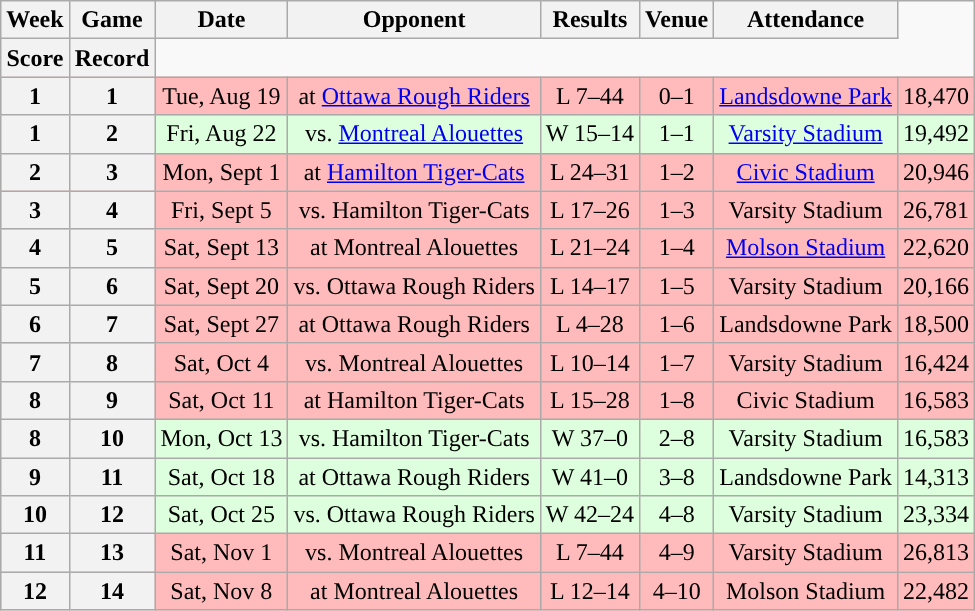<table class="wikitable" style="text-align:center">
<tr>
<th>Week</th>
<th>Game</th>
<th>Date</th>
<th>Opponent</th>
<th>Results</th>
<th>Venue</th>
<th>Attendance</th>
</tr>
<tr>
<th>Score</th>
<th>Record</th>
</tr>
<tr style="background:#ffbbbb">
<th>1</th>
<th>1</th>
<td>Tue, Aug 19</td>
<td>at <a href='#'>Ottawa Rough Riders</a></td>
<td>L 7–44</td>
<td>0–1</td>
<td><a href='#'>Landsdowne Park</a></td>
<td>18,470</td>
</tr>
<tr style="background:#ddffdd">
<th>1</th>
<th>2</th>
<td>Fri, Aug 22</td>
<td>vs. <a href='#'>Montreal Alouettes</a></td>
<td>W 15–14</td>
<td>1–1</td>
<td><a href='#'>Varsity Stadium</a></td>
<td>19,492</td>
</tr>
<tr style="background:#ffbbbb">
<th>2</th>
<th>3</th>
<td>Mon, Sept 1</td>
<td>at <a href='#'>Hamilton Tiger-Cats</a></td>
<td>L 24–31</td>
<td>1–2</td>
<td><a href='#'>Civic Stadium</a></td>
<td>20,946</td>
</tr>
<tr style="background:#ffbbbb">
<th>3</th>
<th>4</th>
<td>Fri, Sept 5</td>
<td>vs. Hamilton Tiger-Cats</td>
<td>L 17–26</td>
<td>1–3</td>
<td>Varsity Stadium</td>
<td>26,781</td>
</tr>
<tr style="background:#ffbbbb">
<th>4</th>
<th>5</th>
<td>Sat, Sept 13</td>
<td>at Montreal Alouettes</td>
<td>L 21–24</td>
<td>1–4</td>
<td><a href='#'>Molson Stadium</a></td>
<td>22,620</td>
</tr>
<tr style="background:#ffbbbb">
<th>5</th>
<th>6</th>
<td>Sat, Sept 20</td>
<td>vs. Ottawa Rough Riders</td>
<td>L 14–17</td>
<td>1–5</td>
<td>Varsity Stadium</td>
<td>20,166</td>
</tr>
<tr style="background:#ffbbbb">
<th>6</th>
<th>7</th>
<td>Sat, Sept 27</td>
<td>at Ottawa Rough Riders</td>
<td>L 4–28</td>
<td>1–6</td>
<td>Landsdowne Park</td>
<td>18,500</td>
</tr>
<tr style="background:#ffbbbb">
<th>7</th>
<th>8</th>
<td>Sat, Oct 4</td>
<td>vs. Montreal Alouettes</td>
<td>L 10–14</td>
<td>1–7</td>
<td>Varsity Stadium</td>
<td>16,424</td>
</tr>
<tr style="background:#ffbbbb">
<th>8</th>
<th>9</th>
<td>Sat, Oct 11</td>
<td>at Hamilton Tiger-Cats</td>
<td>L 15–28</td>
<td>1–8</td>
<td>Civic Stadium</td>
<td>16,583</td>
</tr>
<tr style="background:#ddffdd">
<th>8</th>
<th>10</th>
<td>Mon, Oct 13</td>
<td>vs. Hamilton Tiger-Cats</td>
<td>W 37–0</td>
<td>2–8</td>
<td>Varsity Stadium</td>
<td>16,583</td>
</tr>
<tr style="background:#ddffdd">
<th>9</th>
<th>11</th>
<td>Sat, Oct 18</td>
<td>at Ottawa Rough Riders</td>
<td>W 41–0</td>
<td>3–8</td>
<td>Landsdowne Park</td>
<td>14,313</td>
</tr>
<tr style="background:#ddffdd">
<th>10</th>
<th>12</th>
<td>Sat, Oct 25</td>
<td>vs. Ottawa Rough Riders</td>
<td>W 42–24</td>
<td>4–8</td>
<td>Varsity Stadium</td>
<td>23,334</td>
</tr>
<tr style="background:#ffbbbb">
<th>11</th>
<th>13</th>
<td>Sat, Nov 1</td>
<td>vs. Montreal Alouettes</td>
<td>L 7–44</td>
<td>4–9</td>
<td>Varsity Stadium</td>
<td>26,813</td>
</tr>
<tr style="background:#ffbbbb">
<th>12</th>
<th>14</th>
<td>Sat, Nov 8</td>
<td>at Montreal Alouettes</td>
<td>L 12–14</td>
<td>4–10</td>
<td>Molson Stadium</td>
<td>22,482</td>
</tr>
</table>
